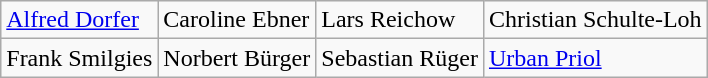<table class="wikitable">
<tr>
<td> <a href='#'>Alfred Dorfer</a></td>
<td> Caroline Ebner</td>
<td> Lars Reichow</td>
<td> Christian Schulte-Loh</td>
</tr>
<tr>
<td> Frank Smilgies</td>
<td> Norbert Bürger</td>
<td> Sebastian Rüger</td>
<td> <a href='#'>Urban Priol</a></td>
</tr>
</table>
